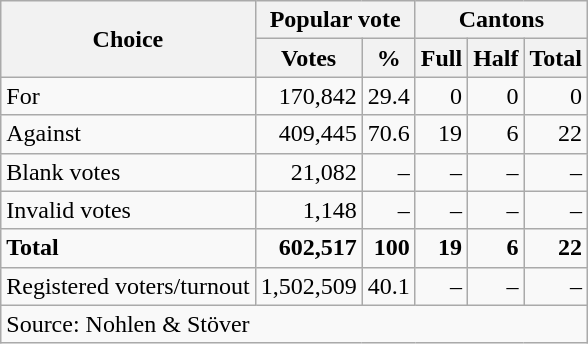<table class=wikitable style=text-align:right>
<tr>
<th rowspan=2>Choice</th>
<th colspan=2>Popular vote</th>
<th colspan=3>Cantons</th>
</tr>
<tr>
<th>Votes</th>
<th>%</th>
<th>Full</th>
<th>Half</th>
<th>Total</th>
</tr>
<tr>
<td align=left>For</td>
<td>170,842</td>
<td>29.4</td>
<td>0</td>
<td>0</td>
<td>0</td>
</tr>
<tr>
<td align=left>Against</td>
<td>409,445</td>
<td>70.6</td>
<td>19</td>
<td>6</td>
<td>22</td>
</tr>
<tr>
<td align=left>Blank votes</td>
<td>21,082</td>
<td>–</td>
<td>–</td>
<td>–</td>
<td>–</td>
</tr>
<tr>
<td align=left>Invalid votes</td>
<td>1,148</td>
<td>–</td>
<td>–</td>
<td>–</td>
<td>–</td>
</tr>
<tr>
<td align=left><strong>Total</strong></td>
<td><strong>602,517</strong></td>
<td><strong>100</strong></td>
<td><strong>19</strong></td>
<td><strong>6</strong></td>
<td><strong>22</strong></td>
</tr>
<tr>
<td align=left>Registered voters/turnout</td>
<td>1,502,509</td>
<td>40.1</td>
<td>–</td>
<td>–</td>
<td>–</td>
</tr>
<tr>
<td align=left colspan=6>Source: Nohlen & Stöver</td>
</tr>
</table>
